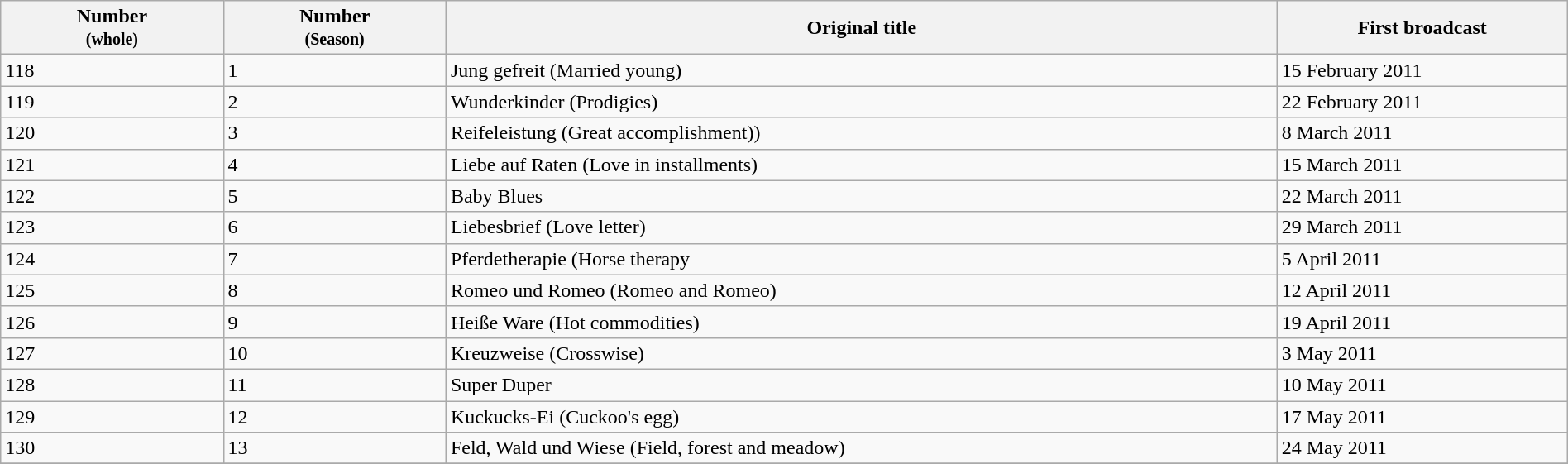<table class="wikitable" width="100%">
<tr>
<th width="75"><strong>Number</strong><br> <small> (whole) </small></th>
<th width="75"><strong>Number</strong><br> <small> (Season) </small></th>
<th width="300">Original title</th>
<th width="100">First broadcast</th>
</tr>
<tr>
<td>118</td>
<td>1</td>
<td>Jung gefreit (Married young)</td>
<td>15 February 2011</td>
</tr>
<tr>
<td>119</td>
<td>2</td>
<td>Wunderkinder (Prodigies)</td>
<td>22 February 2011</td>
</tr>
<tr>
<td>120</td>
<td>3</td>
<td>Reifeleistung (Great accomplishment))</td>
<td>8 March 2011</td>
</tr>
<tr>
<td>121</td>
<td>4</td>
<td>Liebe auf Raten (Love in installments)</td>
<td>15 March 2011</td>
</tr>
<tr>
<td>122</td>
<td>5</td>
<td>Baby Blues</td>
<td>22 March 2011</td>
</tr>
<tr>
<td>123</td>
<td>6</td>
<td>Liebesbrief (Love letter)</td>
<td>29 March 2011</td>
</tr>
<tr>
<td>124</td>
<td>7</td>
<td>Pferdetherapie (Horse therapy</td>
<td>5 April 2011</td>
</tr>
<tr>
<td>125</td>
<td>8</td>
<td>Romeo und Romeo (Romeo and Romeo)</td>
<td>12 April 2011</td>
</tr>
<tr>
<td>126</td>
<td>9</td>
<td>Heiße Ware (Hot commodities)</td>
<td>19 April 2011</td>
</tr>
<tr>
<td>127</td>
<td>10</td>
<td>Kreuzweise (Crosswise)</td>
<td>3 May 2011</td>
</tr>
<tr>
<td>128</td>
<td>11</td>
<td>Super Duper</td>
<td>10 May 2011</td>
</tr>
<tr>
<td>129</td>
<td>12</td>
<td>Kuckucks-Ei (Cuckoo's egg)</td>
<td>17 May 2011</td>
</tr>
<tr>
<td>130</td>
<td>13</td>
<td>Feld, Wald und Wiese (Field, forest and meadow)</td>
<td>24 May 2011</td>
</tr>
<tr>
</tr>
</table>
